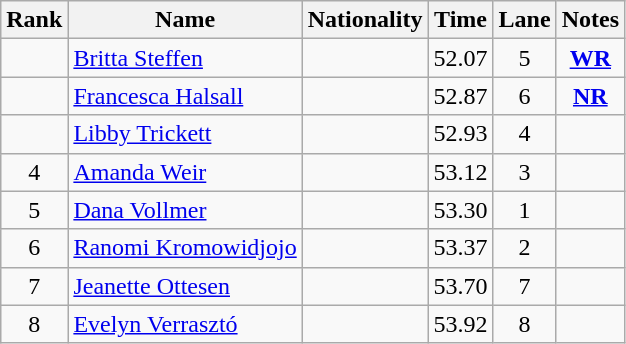<table class="wikitable sortable" style="text-align:center">
<tr>
<th>Rank</th>
<th>Name</th>
<th>Nationality</th>
<th>Time</th>
<th>Lane</th>
<th>Notes</th>
</tr>
<tr>
<td></td>
<td align=left><a href='#'>Britta Steffen</a></td>
<td align=left></td>
<td>52.07</td>
<td>5</td>
<td><strong><a href='#'>WR</a></strong></td>
</tr>
<tr>
<td></td>
<td align=left><a href='#'>Francesca Halsall</a></td>
<td align=left></td>
<td>52.87</td>
<td>6</td>
<td><strong><a href='#'>NR</a></strong></td>
</tr>
<tr>
<td></td>
<td align=left><a href='#'>Libby Trickett</a></td>
<td align=left></td>
<td>52.93</td>
<td>4</td>
<td></td>
</tr>
<tr>
<td>4</td>
<td align=left><a href='#'>Amanda Weir</a></td>
<td align=left></td>
<td>53.12</td>
<td>3</td>
<td></td>
</tr>
<tr>
<td>5</td>
<td align=left><a href='#'>Dana Vollmer</a></td>
<td align=left></td>
<td>53.30</td>
<td>1</td>
<td></td>
</tr>
<tr>
<td>6</td>
<td align=left><a href='#'>Ranomi Kromowidjojo</a></td>
<td align=left></td>
<td>53.37</td>
<td>2</td>
<td></td>
</tr>
<tr>
<td>7</td>
<td align=left><a href='#'>Jeanette Ottesen</a></td>
<td align=left></td>
<td>53.70</td>
<td>7</td>
<td></td>
</tr>
<tr>
<td>8</td>
<td align=left><a href='#'>Evelyn Verrasztó</a></td>
<td align=left></td>
<td>53.92</td>
<td>8</td>
<td></td>
</tr>
</table>
